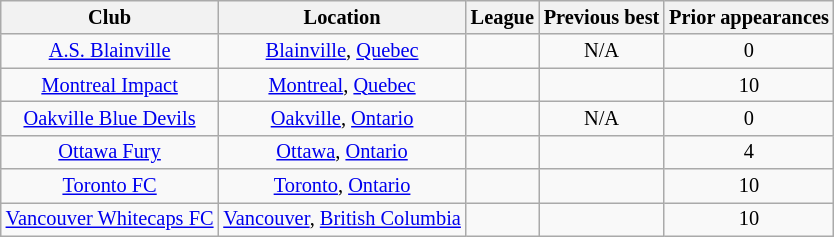<table class="wikitable sortable" style="text-align:center; font-size:85%">
<tr>
<th>Club</th>
<th>Location</th>
<th>League</th>
<th>Previous best</th>
<th>Prior appearances</th>
</tr>
<tr>
<td><a href='#'>A.S. Blainville</a></td>
<td><a href='#'>Blainville</a>, <a href='#'>Quebec</a></td>
<td></td>
<td>N/A</td>
<td>0</td>
</tr>
<tr>
<td><a href='#'>Montreal Impact</a></td>
<td><a href='#'>Montreal</a>, <a href='#'>Quebec</a></td>
<td></td>
<td></td>
<td>10</td>
</tr>
<tr>
<td><a href='#'>Oakville Blue Devils</a></td>
<td><a href='#'>Oakville</a>, <a href='#'>Ontario</a></td>
<td></td>
<td>N/A</td>
<td>0</td>
</tr>
<tr>
<td><a href='#'>Ottawa Fury</a></td>
<td><a href='#'>Ottawa</a>, <a href='#'>Ontario</a></td>
<td></td>
<td></td>
<td>4</td>
</tr>
<tr>
<td><a href='#'>Toronto FC</a></td>
<td><a href='#'>Toronto</a>, <a href='#'>Ontario</a></td>
<td></td>
<td></td>
<td>10</td>
</tr>
<tr>
<td><a href='#'>Vancouver Whitecaps FC</a></td>
<td><a href='#'>Vancouver</a>, <a href='#'>British Columbia</a></td>
<td></td>
<td></td>
<td>10</td>
</tr>
</table>
